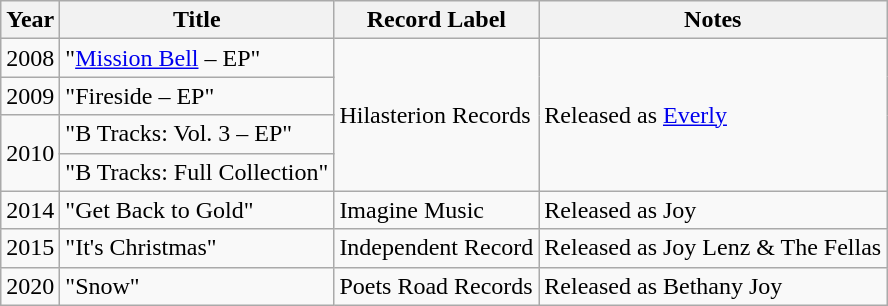<table class="wikitable">
<tr>
<th>Year</th>
<th>Title</th>
<th>Record Label</th>
<th>Notes</th>
</tr>
<tr>
<td>2008</td>
<td>"<a href='#'>Mission Bell</a> – EP"</td>
<td rowspan="4">Hilasterion Records</td>
<td rowspan="4">Released as <a href='#'>Everly</a></td>
</tr>
<tr>
<td>2009</td>
<td>"Fireside – EP"</td>
</tr>
<tr>
<td rowspan="2">2010</td>
<td>"B Tracks: Vol. 3 – EP"</td>
</tr>
<tr>
<td>"B Tracks: Full Collection"</td>
</tr>
<tr>
<td>2014</td>
<td>"Get Back to Gold"</td>
<td>Imagine Music</td>
<td>Released as Joy</td>
</tr>
<tr>
<td>2015</td>
<td>"It's Christmas"</td>
<td>Independent Record</td>
<td>Released as Joy Lenz & The Fellas</td>
</tr>
<tr>
<td>2020</td>
<td>"Snow"</td>
<td>Poets Road Records</td>
<td>Released as Bethany Joy</td>
</tr>
</table>
